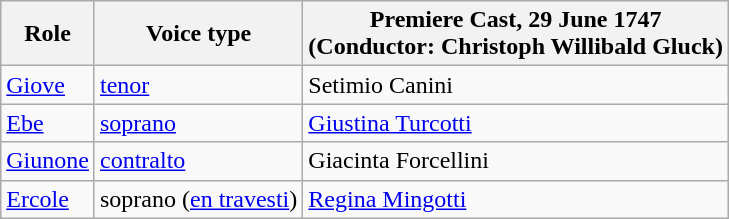<table class="wikitable">
<tr>
<th>Role</th>
<th>Voice type</th>
<th>Premiere Cast, 29 June 1747<br>(Conductor: Christoph Willibald Gluck)</th>
</tr>
<tr>
<td><a href='#'>Giove</a></td>
<td><a href='#'>tenor</a></td>
<td>Setimio Canini</td>
</tr>
<tr>
<td><a href='#'>Ebe</a></td>
<td><a href='#'>soprano</a></td>
<td><a href='#'>Giustina Turcotti</a></td>
</tr>
<tr>
<td><a href='#'>Giunone</a></td>
<td><a href='#'>contralto</a></td>
<td>Giacinta Forcellini</td>
</tr>
<tr>
<td><a href='#'>Ercole</a></td>
<td>soprano (<a href='#'>en travesti</a>)</td>
<td><a href='#'>Regina Mingotti</a></td>
</tr>
</table>
